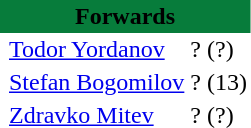<table class="toccolours" border="0" cellpadding="2" cellspacing="0" align=left style="margin:0.5em;">
<tr>
<th colspan="4" align="center" bgcolor="#077C3B"><span>Forwards</span></th>
</tr>
<tr>
<td></td>
<td> <a href='#'>Todor Yordanov</a></td>
<td>?</td>
<td>(?)</td>
</tr>
<tr>
<td></td>
<td> <a href='#'>Stefan Bogomilov</a></td>
<td>?</td>
<td>(13)</td>
</tr>
<tr>
<td></td>
<td> <a href='#'>Zdravko Mitev</a></td>
<td>?</td>
<td>(?)</td>
</tr>
<tr>
</tr>
</table>
